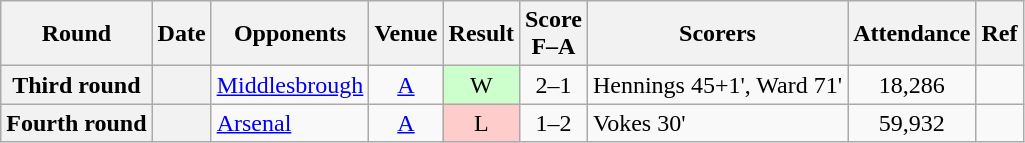<table class="wikitable sortable plainrowheaders" style="text-align:center">
<tr>
<th scope="col">Round</th>
<th scope="col">Date</th>
<th scope="col">Opponents</th>
<th scope="col">Venue</th>
<th scope="col">Result</th>
<th scope="col">Score<br>F–A</th>
<th scope="col" class="unsortable">Scorers</th>
<th scope="col">Attendance</th>
<th scope="col" class="unsortable">Ref</th>
</tr>
<tr>
<th scope="row">Third round</th>
<th scope="row"></th>
<td align="left"><a href='#'>Middlesbrough</a></td>
<td><a href='#'>A</a></td>
<td style="background-color:#CCFFCC">W</td>
<td>2–1</td>
<td align="left">Hennings 45+1', Ward 71'</td>
<td>18,286</td>
<td></td>
</tr>
<tr>
<th scope="row">Fourth round</th>
<th scope="row"></th>
<td align="left"><a href='#'>Arsenal</a></td>
<td><a href='#'>A</a></td>
<td style="background-color:#FFCccC">L</td>
<td>1–2</td>
<td align="left">Vokes 30'</td>
<td>59,932</td>
<td></td>
</tr>
</table>
